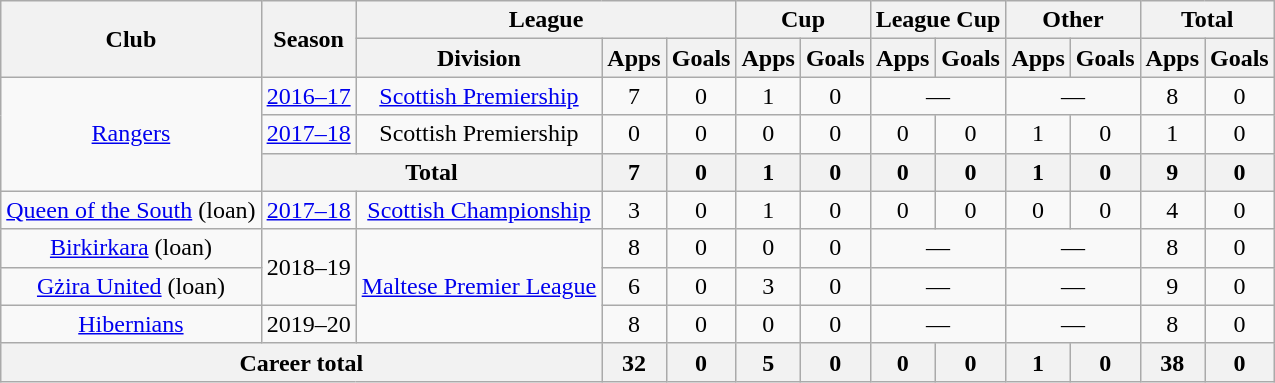<table class="wikitable" style="text-align: center">
<tr>
<th rowspan=2>Club</th>
<th rowspan=2>Season</th>
<th colspan=3>League</th>
<th colspan=2>Cup</th>
<th colspan=2>League Cup</th>
<th colspan=2>Other</th>
<th colspan=2>Total</th>
</tr>
<tr>
<th>Division</th>
<th>Apps</th>
<th>Goals</th>
<th>Apps</th>
<th>Goals</th>
<th>Apps</th>
<th>Goals</th>
<th>Apps</th>
<th>Goals</th>
<th>Apps</th>
<th>Goals</th>
</tr>
<tr>
<td rowspan=3><a href='#'>Rangers</a></td>
<td><a href='#'>2016–17</a></td>
<td><a href='#'>Scottish Premiership</a></td>
<td>7</td>
<td>0</td>
<td>1</td>
<td>0</td>
<td colspan="2">—</td>
<td colspan="2">—</td>
<td>8</td>
<td>0</td>
</tr>
<tr>
<td><a href='#'>2017–18</a></td>
<td>Scottish Premiership</td>
<td>0</td>
<td>0</td>
<td>0</td>
<td>0</td>
<td>0</td>
<td>0</td>
<td>1</td>
<td>0</td>
<td>1</td>
<td>0</td>
</tr>
<tr>
<th colspan=2>Total</th>
<th>7</th>
<th>0</th>
<th>1</th>
<th>0</th>
<th>0</th>
<th>0</th>
<th>1</th>
<th>0</th>
<th>9</th>
<th>0</th>
</tr>
<tr>
<td rowspan=1><a href='#'>Queen of the South</a> (loan)</td>
<td><a href='#'>2017–18</a></td>
<td><a href='#'>Scottish Championship</a></td>
<td>3</td>
<td>0</td>
<td>1</td>
<td>0</td>
<td>0</td>
<td>0</td>
<td>0</td>
<td>0</td>
<td>4</td>
<td>0</td>
</tr>
<tr>
<td rowspan=1><a href='#'>Birkirkara</a> (loan)</td>
<td rowspan=2>2018–19</td>
<td rowspan=3><a href='#'>Maltese Premier League</a></td>
<td>8</td>
<td>0</td>
<td>0</td>
<td>0</td>
<td colspan="2">—</td>
<td colspan="2">—</td>
<td>8</td>
<td>0</td>
</tr>
<tr>
<td rowspan=1><a href='#'>Gżira United</a> (loan)</td>
<td>6</td>
<td>0</td>
<td>3</td>
<td>0</td>
<td colspan="2">—</td>
<td colspan="2">—</td>
<td>9</td>
<td>0</td>
</tr>
<tr>
<td rowspan=1><a href='#'>Hibernians</a></td>
<td>2019–20</td>
<td>8</td>
<td>0</td>
<td>0</td>
<td>0</td>
<td colspan="2">—</td>
<td colspan="2">—</td>
<td>8</td>
<td>0</td>
</tr>
<tr>
<th colspan=3>Career total</th>
<th>32</th>
<th>0</th>
<th>5</th>
<th>0</th>
<th>0</th>
<th>0</th>
<th>1</th>
<th>0</th>
<th>38</th>
<th>0</th>
</tr>
</table>
